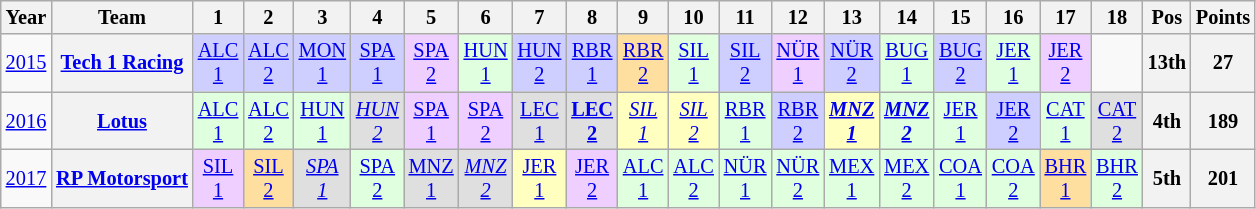<table class="wikitable" style="text-align:center; font-size:85%">
<tr>
<th>Year</th>
<th>Team</th>
<th>1</th>
<th>2</th>
<th>3</th>
<th>4</th>
<th>5</th>
<th>6</th>
<th>7</th>
<th>8</th>
<th>9</th>
<th>10</th>
<th>11</th>
<th>12</th>
<th>13</th>
<th>14</th>
<th>15</th>
<th>16</th>
<th>17</th>
<th>18</th>
<th>Pos</th>
<th>Points</th>
</tr>
<tr>
<td><a href='#'>2015</a></td>
<th nowrap><a href='#'>Tech 1 Racing</a></th>
<td style="background:#CFCFFF;"><a href='#'>ALC<br>1</a><br></td>
<td style="background:#CFCFFF;"><a href='#'>ALC<br>2</a><br></td>
<td style="background:#CFCFFF;"><a href='#'>MON<br>1</a><br></td>
<td style="background:#CFCFFF;"><a href='#'>SPA<br>1</a><br></td>
<td style="background:#EFCFFF;"><a href='#'>SPA<br>2</a><br></td>
<td style="background:#DFFFDF;"><a href='#'>HUN<br>1</a><br></td>
<td style="background:#CFCFFF;"><a href='#'>HUN<br>2</a><br></td>
<td style="background:#CFCFFF;"><a href='#'>RBR<br>1</a><br></td>
<td style="background:#FFDF9F;"><a href='#'>RBR<br>2</a><br></td>
<td style="background:#DFFFDF;"><a href='#'>SIL<br>1</a><br></td>
<td style="background:#CFCFFF;"><a href='#'>SIL<br>2</a><br></td>
<td style="background:#EFCFFF;"><a href='#'>NÜR<br>1</a><br></td>
<td style="background:#CFCFFF;"><a href='#'>NÜR<br>2</a><br></td>
<td style="background:#DFFFDF;"><a href='#'>BUG<br>1</a><br></td>
<td style="background:#CFCFFF;"><a href='#'>BUG<br>2</a><br></td>
<td style="background:#DFFFDF;"><a href='#'>JER<br>1</a><br></td>
<td style="background:#EFCFFF;"><a href='#'>JER<br>2</a><br></td>
<td></td>
<th>13th</th>
<th>27</th>
</tr>
<tr>
<td><a href='#'>2016</a></td>
<th nowrap><a href='#'>Lotus</a></th>
<td style="background:#DFFFDF;"><a href='#'>ALC<br>1</a><br></td>
<td style="background:#DFFFDF;"><a href='#'>ALC<br>2</a><br></td>
<td style="background:#DFFFDF;"><a href='#'>HUN<br>1</a><br></td>
<td style="background:#DFDFDF;"><em><a href='#'>HUN<br>2</a></em><br></td>
<td style="background:#EFCFFF;"><a href='#'>SPA<br>1</a><br></td>
<td style="background:#EFCFFF;"><a href='#'>SPA<br>2</a><br></td>
<td style="background:#DFDFDF;"><a href='#'>LEC<br>1</a><br></td>
<td style="background:#DFDFDF;"><strong><a href='#'>LEC<br>2</a></strong><br></td>
<td style="background:#FFFFBF;"><em><a href='#'>SIL<br>1</a></em><br></td>
<td style="background:#FFFFBF;"><em><a href='#'>SIL<br>2</a></em><br></td>
<td style="background:#DFFFDF;"><a href='#'>RBR<br>1</a><br></td>
<td style="background:#CFCFFF;"><a href='#'>RBR<br>2</a><br></td>
<td style="background:#FFFFBF;"><strong><em><a href='#'>MNZ<br>1</a></em></strong><br></td>
<td style="background:#DFFFDF;"><strong><em><a href='#'>MNZ<br>2</a></em></strong><br></td>
<td style="background:#DFFFDF;"><a href='#'>JER<br>1</a><br></td>
<td style="background:#CFCFFF;"><a href='#'>JER<br>2</a><br></td>
<td style="background:#DFFFDF;"><a href='#'>CAT<br>1</a><br></td>
<td style="background:#DFDFDF;"><a href='#'>CAT<br>2</a><br></td>
<th>4th</th>
<th>189</th>
</tr>
<tr>
<td><a href='#'>2017</a></td>
<th nowrap><a href='#'>RP Motorsport</a></th>
<td style="background:#EFCFFF;"><a href='#'>SIL<br>1</a><br></td>
<td style="background:#FFDF9F;"><a href='#'>SIL<br>2</a><br></td>
<td style="background:#DFDFDF;"><em><a href='#'>SPA<br>1</a></em><br></td>
<td style="background:#DFFFDF;"><a href='#'>SPA<br>2</a><br></td>
<td style="background:#DFDFDF;"><a href='#'>MNZ<br>1</a><br></td>
<td style="background:#DFDFDF;"><em><a href='#'>MNZ<br>2</a></em><br></td>
<td style="background:#FFFFBF;"><a href='#'>JER<br>1</a><br></td>
<td style="background:#EFCFFF;"><a href='#'>JER<br>2</a><br></td>
<td style="background:#DFFFDF;"><a href='#'>ALC<br>1</a><br></td>
<td style="background:#DFFFDF;"><a href='#'>ALC<br>2</a><br></td>
<td style="background:#DFFFDF;"><a href='#'>NÜR<br>1</a><br></td>
<td style="background:#DFFFDF;"><a href='#'>NÜR<br>2</a><br></td>
<td style="background:#DFFFDF;"><a href='#'>MEX<br>1</a><br></td>
<td style="background:#DFFFDF;"><a href='#'>MEX<br>2</a><br></td>
<td style="background:#DFFFDF;"><a href='#'>COA<br>1</a><br></td>
<td style="background:#DFFFDF;"><a href='#'>COA<br>2</a><br></td>
<td style="background:#FFDF9F;"><a href='#'>BHR<br>1</a><br></td>
<td style="background:#DFFFDF;"><a href='#'>BHR<br>2</a><br></td>
<th>5th</th>
<th>201</th>
</tr>
</table>
